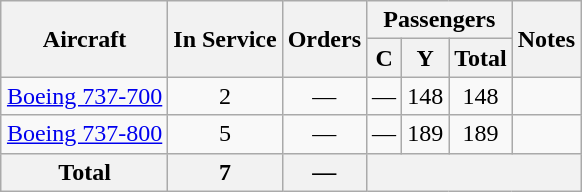<table class="wikitable" style="margin:1em auto; text-align:center;">
<tr>
<th rowspan="2">Aircraft</th>
<th rowspan="2">In Service</th>
<th rowspan="2">Orders</th>
<th colspan="3">Passengers</th>
<th rowspan="2">Notes</th>
</tr>
<tr>
<th><abbr>C</abbr></th>
<th><abbr>Y</abbr></th>
<th>Total</th>
</tr>
<tr>
<td><a href='#'>Boeing 737-700</a></td>
<td>2</td>
<td>—</td>
<td>—</td>
<td>148</td>
<td>148</td>
<td></td>
</tr>
<tr>
<td><a href='#'>Boeing 737-800</a></td>
<td>5</td>
<td>—</td>
<td>—</td>
<td>189</td>
<td>189</td>
<td></td>
</tr>
<tr>
<th>Total</th>
<th>7</th>
<th>—</th>
<th colspan="4"></th>
</tr>
</table>
